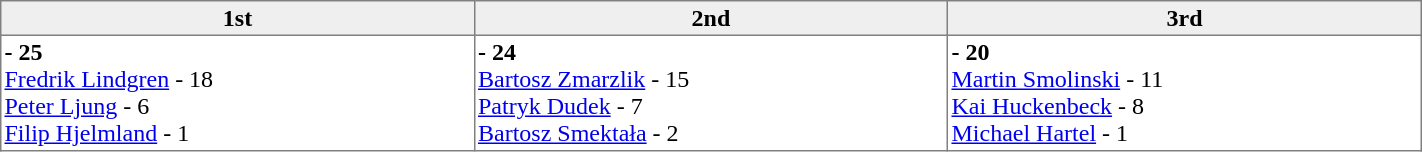<table border="1" cellpadding="2" cellspacing="0"  style="width:75%; border-collapse:collapse;">
<tr style="text-align:left; background:#efefef;">
<th width=15% align=center >1st</th>
<th width=15% align=center >2nd</th>
<th width=15% align=center >3rd</th>
</tr>
<tr align=left>
<td valign=top align=left ><strong> - 25</strong><br><a href='#'>Fredrik Lindgren</a> - 18<br><a href='#'>Peter Ljung</a> - 6<br><a href='#'>Filip Hjelmland</a> - 1</td>
<td valign=top align=left ><strong> - 24</strong><br><a href='#'>Bartosz Zmarzlik</a> - 15<br><a href='#'>Patryk Dudek</a> - 7<br><a href='#'>Bartosz Smektała</a> - 2</td>
<td valign=top align=left ><strong> - 20</strong><br><a href='#'>Martin Smolinski</a> - 11<br><a href='#'>Kai Huckenbeck</a> - 8<br><a href='#'>Michael Hartel</a> - 1</td>
</tr>
</table>
